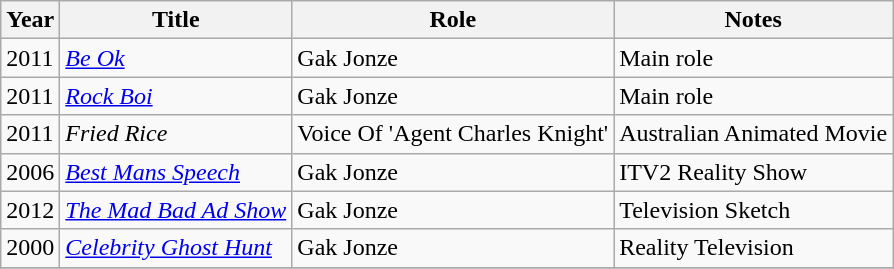<table class="wikitable">
<tr>
<th>Year</th>
<th>Title</th>
<th>Role</th>
<th class="unsortable">Notes</th>
</tr>
<tr>
<td>2011</td>
<td><em><a href='#'>Be Ok</a></em></td>
<td>Gak Jonze</td>
<td>Main role</td>
</tr>
<tr>
<td>2011</td>
<td><em><a href='#'>Rock Boi</a></em></td>
<td>Gak Jonze</td>
<td>Main role</td>
</tr>
<tr>
<td>2011</td>
<td><em>Fried Rice</em></td>
<td>Voice Of 'Agent Charles Knight'</td>
<td>Australian Animated Movie</td>
</tr>
<tr>
<td>2006</td>
<td><em><a href='#'>Best Mans Speech</a></em></td>
<td>Gak Jonze</td>
<td>ITV2 Reality Show</td>
</tr>
<tr>
<td>2012</td>
<td><em><a href='#'>The Mad Bad Ad Show</a></em></td>
<td>Gak Jonze</td>
<td>Television Sketch</td>
</tr>
<tr>
<td>2000</td>
<td><em><a href='#'>Celebrity Ghost Hunt</a></em></td>
<td>Gak Jonze</td>
<td>Reality Television</td>
</tr>
<tr>
</tr>
</table>
